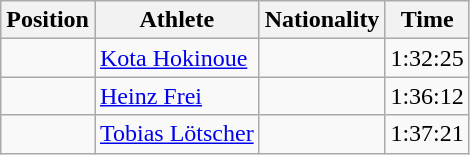<table class="wikitable sortable">
<tr>
<th>Position</th>
<th>Athlete</th>
<th>Nationality</th>
<th>Time</th>
</tr>
<tr>
<td align=center></td>
<td><a href='#'>Kota Hokinoue</a></td>
<td></td>
<td>1:32:25</td>
</tr>
<tr>
<td align=center></td>
<td><a href='#'>Heinz Frei</a></td>
<td></td>
<td>1:36:12</td>
</tr>
<tr>
<td align=center></td>
<td><a href='#'>Tobias Lötscher</a></td>
<td></td>
<td>1:37:21</td>
</tr>
</table>
